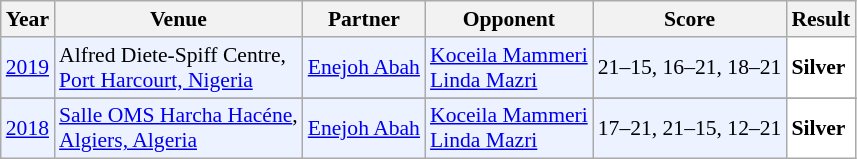<table class="sortable wikitable" style="font-size: 90%;">
<tr>
<th>Year</th>
<th>Venue</th>
<th>Partner</th>
<th>Opponent</th>
<th>Score</th>
<th>Result</th>
</tr>
<tr style="background:#ECF2FF">
<td align="center"><a href='#'>2019</a></td>
<td align="left">Alfred Diete-Spiff Centre,<br><a href='#'>Port Harcourt, Nigeria</a></td>
<td align="left"> <a href='#'>Enejoh Abah</a></td>
<td align="left"> <a href='#'>Koceila Mammeri</a> <br>  <a href='#'>Linda Mazri</a></td>
<td align="left">21–15, 16–21, 18–21</td>
<td style="text-align:left; background:white"> <strong>Silver</strong></td>
</tr>
<tr>
</tr>
<tr style="background:#ECF2FF">
<td align="center"><a href='#'>2018</a></td>
<td align="left"><a href='#'>Salle OMS Harcha Hacéne</a>,<br><a href='#'>Algiers, Algeria</a></td>
<td align="left"> <a href='#'>Enejoh Abah</a></td>
<td align="left"> <a href='#'>Koceila Mammeri</a> <br>  <a href='#'>Linda Mazri</a></td>
<td align="left">17–21, 21–15, 12–21</td>
<td style="text-align:left; background:white"> <strong>Silver</strong></td>
</tr>
</table>
